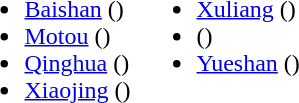<table>
<tr>
<td valign="top"><br><ul><li><a href='#'>Baishan</a> ()</li><li><a href='#'>Motou</a> ()</li><li><a href='#'>Qinghua</a> ()</li><li><a href='#'>Xiaojing</a> ()</li></ul></td>
<td valign="top"><br><ul><li><a href='#'>Xuliang</a> ()</li><li> ()</li><li><a href='#'>Yueshan</a> ()</li></ul></td>
</tr>
</table>
